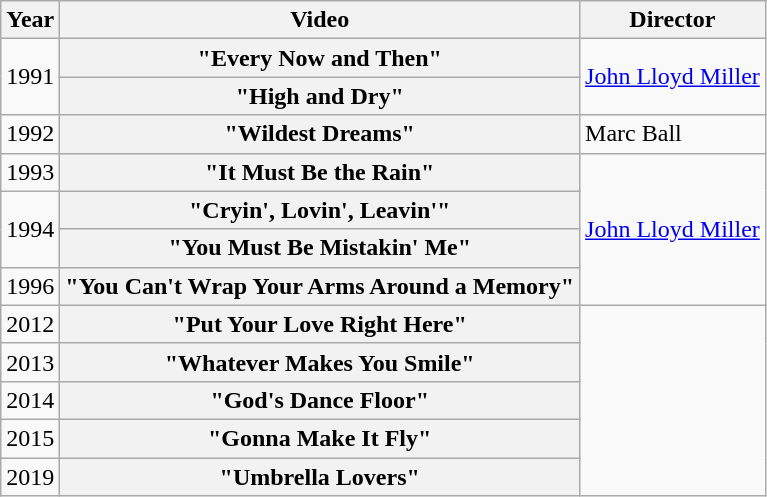<table class="wikitable plainrowheaders">
<tr>
<th>Year</th>
<th>Video</th>
<th>Director</th>
</tr>
<tr>
<td rowspan="2">1991</td>
<th scope="row">"Every Now and Then"</th>
<td rowspan="2"><a href='#'>John Lloyd Miller</a></td>
</tr>
<tr>
<th scope="row">"High and Dry"</th>
</tr>
<tr>
<td>1992</td>
<th scope="row">"Wildest Dreams"</th>
<td>Marc Ball</td>
</tr>
<tr>
<td>1993</td>
<th scope="row">"It Must Be the Rain"</th>
<td rowspan="4"><a href='#'>John Lloyd Miller</a></td>
</tr>
<tr>
<td rowspan="2">1994</td>
<th scope="row">"Cryin', Lovin', Leavin'"</th>
</tr>
<tr>
<th scope="row">"You Must Be Mistakin' Me"</th>
</tr>
<tr>
<td>1996</td>
<th scope="row">"You Can't Wrap Your Arms Around a Memory"</th>
</tr>
<tr>
<td>2012</td>
<th scope="row">"Put Your Love Right Here"</th>
</tr>
<tr>
<td>2013</td>
<th scope="row">"Whatever Makes You Smile"</th>
</tr>
<tr>
<td>2014</td>
<th scope="row">"God's Dance Floor"</th>
</tr>
<tr>
<td>2015</td>
<th scope="row">"Gonna Make It Fly"</th>
</tr>
<tr>
<td>2019</td>
<th scope="row">"Umbrella Lovers"</th>
</tr>
</table>
